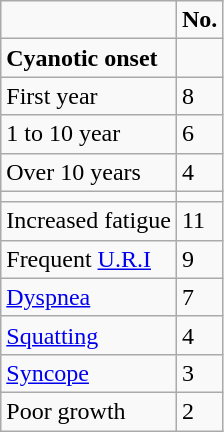<table class="wikitable">
<tr>
<td></td>
<td><strong>No.</strong></td>
</tr>
<tr>
<td><strong>Cyanotic onset</strong></td>
<td></td>
</tr>
<tr>
<td>First year</td>
<td>8</td>
</tr>
<tr>
<td>1 to 10 year</td>
<td>6</td>
</tr>
<tr>
<td>Over 10 years</td>
<td>4</td>
</tr>
<tr>
<td></td>
<td></td>
</tr>
<tr>
<td>Increased fatigue</td>
<td>11</td>
</tr>
<tr>
<td>Frequent <a href='#'>U.R.I</a></td>
<td>9</td>
</tr>
<tr>
<td><a href='#'>Dyspnea</a></td>
<td>7</td>
</tr>
<tr>
<td><a href='#'>Squatting</a></td>
<td>4</td>
</tr>
<tr>
<td><a href='#'>Syncope</a></td>
<td>3</td>
</tr>
<tr>
<td>Poor growth</td>
<td>2</td>
</tr>
</table>
